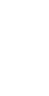<table style="center;border-collapse:collapse;border:0;margin:0 auto;">
<tr>
<td><br>












</td>
<td style="padding:4em 0 0 2em;vertical-align:top;background-color:white;"></td>
</tr>
</table>
